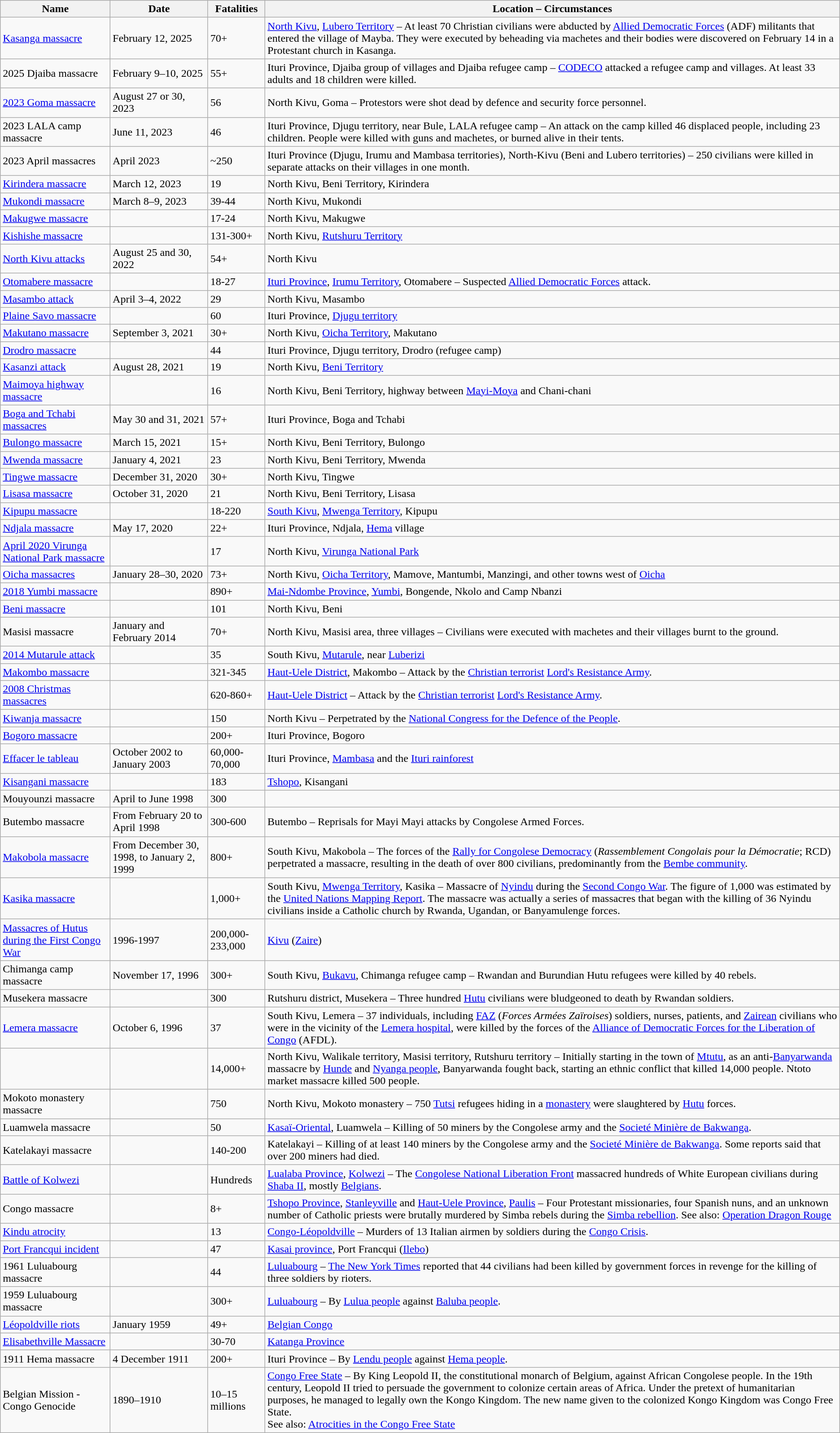<table class="wikitable sortable">
<tr>
<th>Name</th>
<th>Date</th>
<th>Fatalities</th>
<th>Location – Circumstances</th>
</tr>
<tr>
<td><a href='#'>Kasanga massacre</a></td>
<td>February 12, 2025</td>
<td>70+</td>
<td><a href='#'>North Kivu</a>, <a href='#'>Lubero Territory</a> – At least 70 Christian civilians were abducted by <a href='#'>Allied Democratic Forces</a> (ADF) militants that entered the village of Mayba. They were executed by beheading via machetes and their bodies were discovered on February 14 in a Protestant church in Kasanga.</td>
</tr>
<tr>
<td>2025 Djaiba massacre</td>
<td>February 9–10, 2025</td>
<td>55+</td>
<td>Ituri Province, Djaiba group of villages and Djaiba refugee camp –  <a href='#'>CODECO</a> attacked a refugee camp and villages. At least 33 adults and 18 children were killed.</td>
</tr>
<tr>
<td><a href='#'>2023 Goma massacre</a></td>
<td>August 27 or 30, 2023</td>
<td>56</td>
<td>North Kivu, Goma – Protestors were shot dead by defence and security force personnel.</td>
</tr>
<tr>
<td>2023 LALA camp massacre</td>
<td>June 11, 2023</td>
<td>46</td>
<td>Ituri Province, Djugu territory, near Bule, LALA refugee camp – An attack on the camp killed 46 displaced people, including 23 children. People were killed with guns and machetes, or burned alive in their tents.</td>
</tr>
<tr>
<td>2023 April massacres</td>
<td>April 2023</td>
<td>~250</td>
<td>Ituri Province (Djugu, Irumu and Mambasa territories), North-Kivu (Beni and Lubero territories) – 250 civilians were killed in separate attacks on their villages in one month.</td>
</tr>
<tr>
<td><a href='#'>Kirindera massacre</a></td>
<td>March 12, 2023</td>
<td>19</td>
<td>North Kivu, Beni Territory, Kirindera</td>
</tr>
<tr>
<td><a href='#'>Mukondi massacre</a></td>
<td>March 8–9, 2023</td>
<td>39-44</td>
<td>North Kivu, Mukondi</td>
</tr>
<tr>
<td><a href='#'>Makugwe massacre</a></td>
<td></td>
<td>17-24</td>
<td>North Kivu, Makugwe</td>
</tr>
<tr>
<td><a href='#'>Kishishe massacre</a></td>
<td></td>
<td>131-300+</td>
<td>North Kivu, <a href='#'>Rutshuru Territory</a></td>
</tr>
<tr>
<td><a href='#'>North Kivu attacks</a></td>
<td>August 25 and 30, 2022</td>
<td>54+</td>
<td>North Kivu</td>
</tr>
<tr>
<td><a href='#'>Otomabere massacre</a></td>
<td></td>
<td>18-27</td>
<td><a href='#'>Ituri Province</a>, <a href='#'>Irumu Territory</a>, Otomabere – Suspected <a href='#'>Allied Democratic Forces</a> attack.</td>
</tr>
<tr>
<td><a href='#'>Masambo attack</a></td>
<td>April 3–4, 2022</td>
<td>29</td>
<td>North Kivu, Masambo</td>
</tr>
<tr>
<td><a href='#'>Plaine Savo massacre</a></td>
<td></td>
<td>60</td>
<td>Ituri Province, <a href='#'>Djugu territory</a></td>
</tr>
<tr>
<td><a href='#'>Makutano massacre</a></td>
<td>September 3, 2021</td>
<td>30+</td>
<td>North Kivu, <a href='#'>Oicha Territory</a>, Makutano</td>
</tr>
<tr>
<td><a href='#'>Drodro massacre</a></td>
<td></td>
<td>44</td>
<td>Ituri Province, Djugu territory, Drodro (refugee camp)</td>
</tr>
<tr>
<td><a href='#'>Kasanzi attack</a></td>
<td>August 28, 2021</td>
<td>19</td>
<td>North Kivu, <a href='#'>Beni Territory</a></td>
</tr>
<tr>
<td><a href='#'>Maimoya highway massacre</a></td>
<td></td>
<td>16</td>
<td>North Kivu, Beni Territory, highway between <a href='#'>Mayi-Moya</a> and Chani-chani</td>
</tr>
<tr>
<td><a href='#'>Boga and Tchabi massacres</a></td>
<td>May 30 and 31, 2021</td>
<td>57+</td>
<td>Ituri Province, Boga and Tchabi</td>
</tr>
<tr>
<td><a href='#'>Bulongo massacre</a></td>
<td>March 15, 2021</td>
<td>15+</td>
<td>North Kivu, Beni Territory, Bulongo</td>
</tr>
<tr>
<td><a href='#'>Mwenda massacre</a></td>
<td>January 4, 2021</td>
<td>23</td>
<td>North Kivu, Beni Territory, Mwenda</td>
</tr>
<tr>
<td><a href='#'>Tingwe massacre</a></td>
<td>December 31, 2020</td>
<td>30+</td>
<td>North Kivu, Tingwe</td>
</tr>
<tr>
<td><a href='#'>Lisasa massacre</a></td>
<td>October 31, 2020</td>
<td>21</td>
<td>North Kivu, Beni Territory, Lisasa</td>
</tr>
<tr>
<td><a href='#'>Kipupu massacre</a></td>
<td></td>
<td>18-220</td>
<td><a href='#'>South Kivu</a>, <a href='#'>Mwenga Territory</a>, Kipupu</td>
</tr>
<tr>
<td><a href='#'>Ndjala massacre</a></td>
<td>May 17, 2020</td>
<td>22+</td>
<td>Ituri Province, Ndjala, <a href='#'>Hema</a> village</td>
</tr>
<tr>
<td><a href='#'>April 2020 Virunga National Park massacre</a></td>
<td></td>
<td>17</td>
<td>North Kivu, <a href='#'>Virunga National Park</a></td>
</tr>
<tr>
<td><a href='#'>Oicha massacres</a></td>
<td>January 28–30, 2020</td>
<td>73+</td>
<td>North Kivu, <a href='#'>Oicha Territory</a>, Mamove, Mantumbi, Manzingi, and other towns west of <a href='#'>Oicha</a></td>
</tr>
<tr>
<td><a href='#'>2018 Yumbi massacre</a></td>
<td></td>
<td>890+</td>
<td><a href='#'>Mai-Ndombe Province</a>, <a href='#'>Yumbi</a>, Bongende, Nkolo and Camp Nbanzi</td>
</tr>
<tr>
<td><a href='#'>Beni massacre</a></td>
<td></td>
<td>101</td>
<td>North Kivu, Beni</td>
</tr>
<tr>
<td>Masisi massacre</td>
<td>January and February 2014</td>
<td>70+</td>
<td>North Kivu, Masisi area, three villages – Civilians were executed with machetes and their villages burnt to the ground. </td>
</tr>
<tr>
<td><a href='#'>2014 Mutarule attack</a></td>
<td></td>
<td>35</td>
<td>South Kivu, <a href='#'>Mutarule</a>, near <a href='#'>Luberizi</a></td>
</tr>
<tr>
<td><a href='#'>Makombo massacre</a></td>
<td></td>
<td>321-345</td>
<td><a href='#'>Haut-Uele District</a>, Makombo – Attack by the <a href='#'>Christian terrorist</a> <a href='#'>Lord's Resistance Army</a>.</td>
</tr>
<tr>
<td><a href='#'>2008 Christmas massacres</a></td>
<td></td>
<td>620-860+</td>
<td><a href='#'>Haut-Uele District</a> – Attack by the <a href='#'>Christian terrorist</a> <a href='#'>Lord's Resistance Army</a>.</td>
</tr>
<tr>
<td><a href='#'>Kiwanja massacre</a></td>
<td></td>
<td>150</td>
<td>North Kivu – Perpetrated by the <a href='#'>National Congress for the Defence of the People</a>.</td>
</tr>
<tr>
<td><a href='#'>Bogoro massacre</a></td>
<td></td>
<td>200+</td>
<td>Ituri Province, Bogoro</td>
</tr>
<tr>
<td><a href='#'>Effacer le tableau</a></td>
<td>October 2002 to January 2003</td>
<td>60,000-70,000</td>
<td>Ituri Province, <a href='#'>Mambasa</a> and the <a href='#'>Ituri rainforest</a></td>
</tr>
<tr>
<td><a href='#'>Kisangani massacre</a></td>
<td></td>
<td>183</td>
<td><a href='#'>Tshopo</a>, Kisangani</td>
</tr>
<tr>
<td>Mouyounzi massacre</td>
<td>April to June 1998</td>
<td>300</td>
<td></td>
</tr>
<tr>
<td>Butembo massacre</td>
<td>From February 20 to April 1998</td>
<td>300-600</td>
<td>Butembo – Reprisals for Mayi Mayi attacks by Congolese Armed Forces.</td>
</tr>
<tr>
<td><a href='#'>Makobola massacre</a></td>
<td>From December 30, 1998, to January 2, 1999</td>
<td>800+</td>
<td>South Kivu, Makobola – The forces of the <a href='#'>Rally for Congolese Democracy</a> (<em>Rassemblement Congolais pour la Démocratie</em>; RCD) perpetrated a massacre, resulting in the death of over 800 civilians, predominantly from the <a href='#'>Bembe community</a>.</td>
</tr>
<tr>
<td><a href='#'>Kasika massacre</a></td>
<td></td>
<td>1,000+</td>
<td>South Kivu, <a href='#'>Mwenga Territory</a>, Kasika – Massacre of <a href='#'>Nyindu</a> during the <a href='#'>Second Congo War</a>. The figure of 1,000 was estimated by the <a href='#'>United Nations Mapping Report</a>. The massacre was actually a series of massacres that began with the killing of 36 Nyindu civilians inside a Catholic church by Rwanda, Ugandan, or Banyamulenge forces.</td>
</tr>
<tr>
<td><a href='#'>Massacres of Hutus during the First Congo War</a></td>
<td>1996-1997</td>
<td>200,000-233,000</td>
<td><a href='#'>Kivu</a> (<a href='#'>Zaire</a>)</td>
</tr>
<tr>
<td>Chimanga camp massacre</td>
<td>November 17, 1996</td>
<td>300+</td>
<td>South Kivu, <a href='#'>Bukavu</a>, Chimanga refugee camp – Rwandan and Burundian Hutu refugees were killed by 40 rebels.</td>
</tr>
<tr>
<td>Musekera massacre</td>
<td></td>
<td>300</td>
<td>Rutshuru district, Musekera – Three hundred <a href='#'>Hutu</a> civilians were bludgeoned to death by Rwandan soldiers.</td>
</tr>
<tr>
<td><a href='#'>Lemera massacre</a></td>
<td>October 6, 1996</td>
<td>37</td>
<td>South Kivu, Lemera – 37 individuals, including <a href='#'>FAZ</a> (<em>Forces Armées Zaïroises</em>) soldiers, nurses, patients, and <a href='#'>Zairean</a> civilians who were in the vicinity of the <a href='#'>Lemera hospital</a>, were killed by the forces of the <a href='#'>Alliance of Democratic Forces for the Liberation of Congo</a> (AFDL).</td>
</tr>
<tr>
<td></td>
<td></td>
<td>14,000+</td>
<td>North Kivu, Walikale territory, Masisi territory, Rutshuru territory – Initially starting in the town of <a href='#'>Mtutu</a>, as an anti-<a href='#'>Banyarwanda</a> massacre by <a href='#'>Hunde</a> and <a href='#'>Nyanga people</a>, Banyarwanda fought back, starting an ethnic conflict that killed 14,000 people. Ntoto market massacre killed 500 people.</td>
</tr>
<tr>
<td>Mokoto monastery massacre</td>
<td></td>
<td>750</td>
<td>North Kivu, Mokoto monastery – 750 <a href='#'>Tutsi</a> refugees hiding in a <a href='#'>monastery</a> were slaughtered by <a href='#'>Hutu</a> forces.</td>
</tr>
<tr>
<td>Luamwela massacre</td>
<td></td>
<td>50</td>
<td><a href='#'>Kasaï-Oriental</a>, Luamwela – Killing of 50 miners by the Congolese army and the <a href='#'>Societé Minière de Bakwanga</a>.</td>
</tr>
<tr>
<td>Katelakayi massacre</td>
<td></td>
<td>140-200</td>
<td>Katelakayi – Killing of at least 140 miners by the Congolese army and the <a href='#'>Societé Minière de Bakwanga</a>. Some reports said that over 200 miners had died.</td>
</tr>
<tr>
<td><a href='#'>Battle of Kolwezi</a></td>
<td></td>
<td>Hundreds</td>
<td><a href='#'>Lualaba Province</a>, <a href='#'>Kolwezi</a> – The <a href='#'>Congolese National Liberation Front</a> massacred hundreds of White European civilians during <a href='#'>Shaba II</a>, mostly <a href='#'>Belgians</a>.</td>
</tr>
<tr>
<td>Congo massacre</td>
<td></td>
<td>8+</td>
<td><a href='#'>Tshopo Province</a>, <a href='#'>Stanleyville</a> and  <a href='#'>Haut-Uele Province</a>, <a href='#'>Paulis</a> – Four Protestant missionaries, four Spanish nuns, and an unknown number of Catholic priests were brutally murdered by Simba rebels during the <a href='#'>Simba rebellion</a>. See also: <a href='#'>Operation Dragon Rouge</a></td>
</tr>
<tr>
<td><a href='#'>Kindu atrocity</a></td>
<td></td>
<td>13</td>
<td><a href='#'>Congo-Léopoldville</a> – Murders of 13 Italian airmen by soldiers during the <a href='#'>Congo Crisis</a>.</td>
</tr>
<tr>
<td><a href='#'>Port Francqui incident</a></td>
<td></td>
<td>47</td>
<td><a href='#'>Kasai province</a>, Port Francqui (<a href='#'>Ilebo</a>)</td>
</tr>
<tr>
<td>1961 Luluabourg massacre</td>
<td></td>
<td>44</td>
<td><a href='#'>Luluabourg</a> – <a href='#'>The New York Times</a> reported that 44 civilians had been killed by government forces in revenge for the killing of three soldiers by rioters.</td>
</tr>
<tr>
<td>1959 Luluabourg massacre</td>
<td></td>
<td>300+</td>
<td><a href='#'>Luluabourg</a> – By <a href='#'>Lulua people</a> against <a href='#'>Baluba people</a>.</td>
</tr>
<tr>
<td><a href='#'>Léopoldville riots</a></td>
<td>January 1959</td>
<td>49+</td>
<td><a href='#'>Belgian Congo</a></td>
</tr>
<tr>
<td><a href='#'>Elisabethville Massacre</a></td>
<td></td>
<td>30-70</td>
<td><a href='#'>Katanga Province</a></td>
</tr>
<tr>
<td>1911 Hema massacre</td>
<td>4 December 1911</td>
<td>200+</td>
<td>Ituri Province – By <a href='#'>Lendu people</a> against <a href='#'>Hema people</a>.</td>
</tr>
<tr>
<td>Belgian Mission - Congo Genocide</td>
<td>1890–1910</td>
<td>10–15 millions</td>
<td><a href='#'>Congo Free State</a> – By King Leopold II, the constitutional monarch of Belgium, against African Congolese people. In the 19th century, Leopold II tried to persuade the government to colonize certain areas of Africa. Under the pretext of humanitarian purposes, he managed to legally own the Kongo Kingdom. The new name given to the colonized Kongo Kingdom was Congo Free State.<br>See also: <a href='#'>Atrocities in the Congo Free State</a></td>
</tr>
</table>
